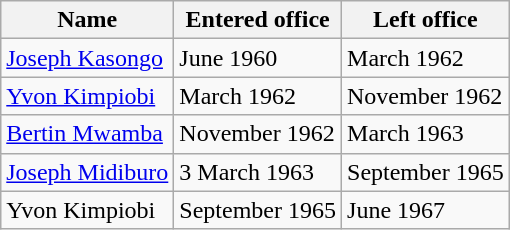<table class="wikitable">
<tr>
<th>Name</th>
<th>Entered office</th>
<th>Left office</th>
</tr>
<tr>
<td><a href='#'>Joseph Kasongo</a></td>
<td>June 1960</td>
<td>March 1962</td>
</tr>
<tr>
<td><a href='#'>Yvon Kimpiobi</a></td>
<td>March 1962</td>
<td>November 1962</td>
</tr>
<tr>
<td><a href='#'>Bertin Mwamba</a></td>
<td>November 1962</td>
<td>March 1963</td>
</tr>
<tr>
<td><a href='#'>Joseph Midiburo</a></td>
<td>3 March 1963</td>
<td>September 1965</td>
</tr>
<tr>
<td>Yvon Kimpiobi</td>
<td>September 1965</td>
<td>June 1967</td>
</tr>
</table>
